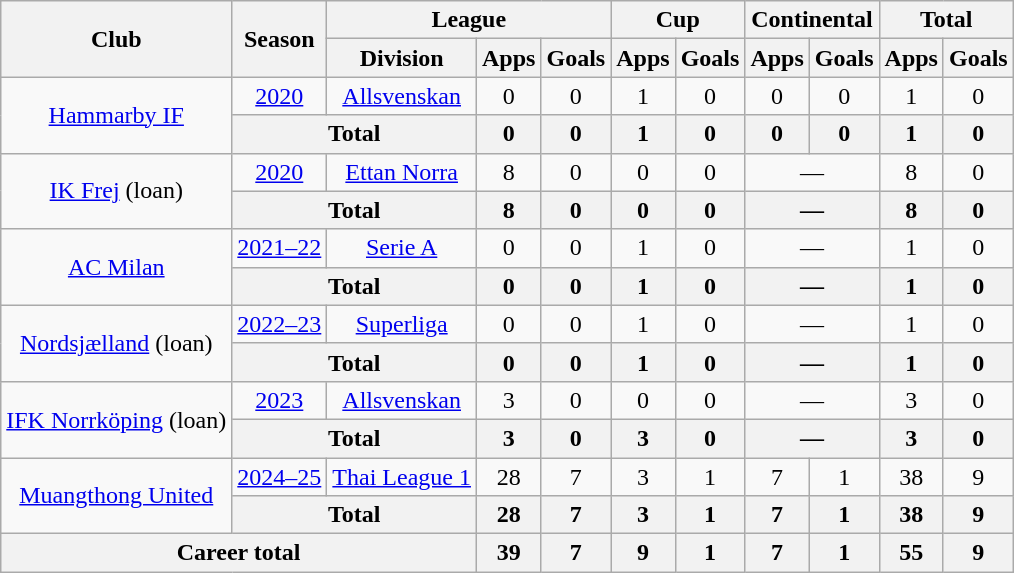<table class=wikitable style=text-align:center>
<tr>
<th rowspan=2>Club</th>
<th rowspan=2>Season</th>
<th colspan=3>League</th>
<th colspan=2>Cup</th>
<th colspan=2>Continental</th>
<th colspan=2>Total</th>
</tr>
<tr>
<th>Division</th>
<th>Apps</th>
<th>Goals</th>
<th>Apps</th>
<th>Goals</th>
<th>Apps</th>
<th>Goals</th>
<th>Apps</th>
<th>Goals</th>
</tr>
<tr>
<td rowspan="2"><a href='#'>Hammarby IF</a></td>
<td><a href='#'>2020</a></td>
<td><a href='#'>Allsvenskan</a></td>
<td>0</td>
<td>0</td>
<td>1</td>
<td>0</td>
<td>0</td>
<td>0</td>
<td>1</td>
<td>0</td>
</tr>
<tr>
<th colspan="2">Total</th>
<th>0</th>
<th>0</th>
<th>1</th>
<th>0</th>
<th>0</th>
<th>0</th>
<th>1</th>
<th>0</th>
</tr>
<tr>
<td rowspan="2"><a href='#'>IK Frej</a> (loan)</td>
<td><a href='#'>2020</a></td>
<td><a href='#'>Ettan Norra</a></td>
<td>8</td>
<td>0</td>
<td>0</td>
<td>0</td>
<td colspan="2">—</td>
<td>8</td>
<td>0</td>
</tr>
<tr>
<th colspan="2">Total</th>
<th>8</th>
<th>0</th>
<th>0</th>
<th>0</th>
<th colspan="2">—</th>
<th>8</th>
<th>0</th>
</tr>
<tr>
<td rowspan="2"><a href='#'>AC Milan</a></td>
<td><a href='#'>2021–22</a></td>
<td><a href='#'>Serie A</a></td>
<td>0</td>
<td>0</td>
<td>1</td>
<td>0</td>
<td colspan="2">—</td>
<td>1</td>
<td>0</td>
</tr>
<tr>
<th colspan="2">Total</th>
<th>0</th>
<th>0</th>
<th>1</th>
<th>0</th>
<th colspan="2">—</th>
<th>1</th>
<th>0</th>
</tr>
<tr>
<td rowspan="2"><a href='#'>Nordsjælland</a> (loan)</td>
<td><a href='#'>2022–23</a></td>
<td><a href='#'>Superliga</a></td>
<td>0</td>
<td>0</td>
<td>1</td>
<td>0</td>
<td colspan="2">—</td>
<td>1</td>
<td>0</td>
</tr>
<tr>
<th colspan="2">Total</th>
<th>0</th>
<th>0</th>
<th>1</th>
<th>0</th>
<th colspan="2">—</th>
<th>1</th>
<th>0</th>
</tr>
<tr>
<td rowspan="2"><a href='#'>IFK Norrköping</a> (loan)</td>
<td><a href='#'>2023</a></td>
<td><a href='#'>Allsvenskan</a></td>
<td>3</td>
<td>0</td>
<td>0</td>
<td>0</td>
<td colspan="2">—</td>
<td>3</td>
<td>0</td>
</tr>
<tr>
<th colspan="2">Total</th>
<th>3</th>
<th>0</th>
<th>3</th>
<th>0</th>
<th colspan="2">—</th>
<th>3</th>
<th>0</th>
</tr>
<tr>
<td rowspan="2"><a href='#'>Muangthong United</a></td>
<td><a href='#'>2024–25</a></td>
<td><a href='#'>Thai League 1</a></td>
<td>28</td>
<td>7</td>
<td>3</td>
<td>1</td>
<td>7</td>
<td>1</td>
<td>38</td>
<td>9</td>
</tr>
<tr>
<th colspan="2">Total</th>
<th>28</th>
<th>7</th>
<th>3</th>
<th>1</th>
<th>7</th>
<th>1</th>
<th>38</th>
<th>9</th>
</tr>
<tr>
<th colspan=3>Career total</th>
<th>39</th>
<th>7</th>
<th>9</th>
<th>1</th>
<th>7</th>
<th>1</th>
<th>55</th>
<th>9</th>
</tr>
</table>
